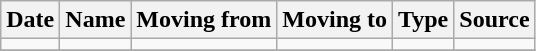<table class="wikitable sortable">
<tr>
<th>Date</th>
<th>Name</th>
<th>Moving from</th>
<th>Moving to</th>
<th>Type</th>
<th>Source</th>
</tr>
<tr>
<td></td>
<td></td>
<td></td>
<td></td>
<td></td>
<td></td>
</tr>
<tr>
</tr>
</table>
